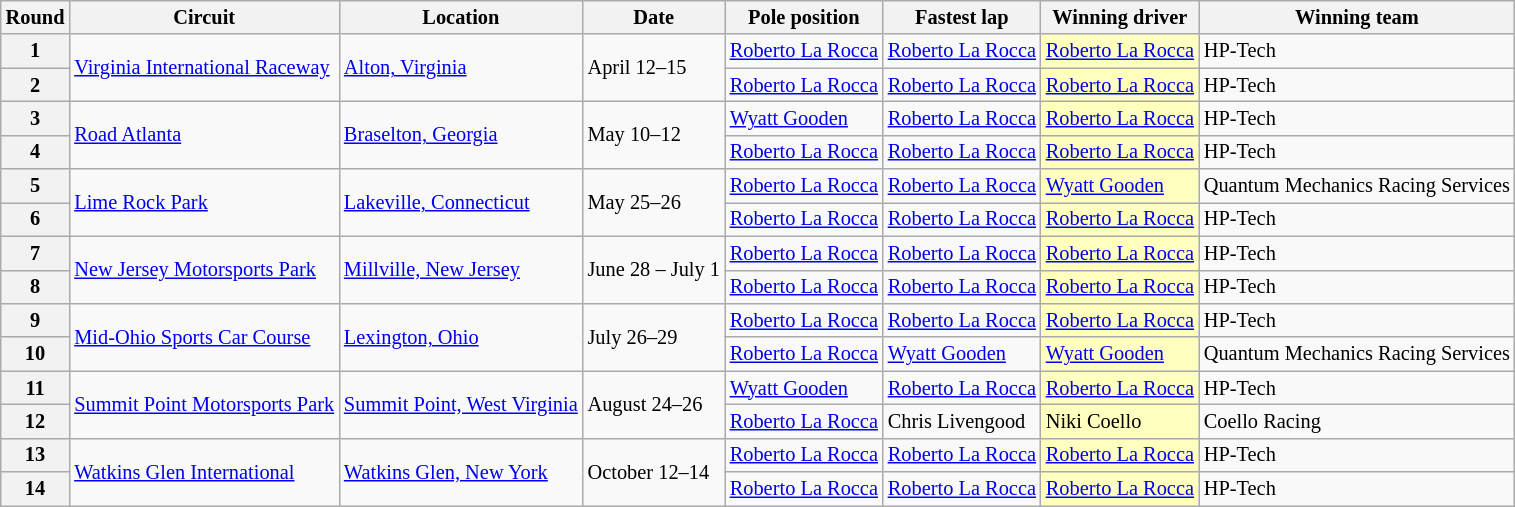<table class="wikitable" border="1" style="font-size: 85%;">
<tr>
<th>Round</th>
<th>Circuit</th>
<th>Location</th>
<th>Date</th>
<th>Pole position</th>
<th>Fastest lap</th>
<th>Winning driver</th>
<th>Winning team</th>
</tr>
<tr>
<th>1</th>
<td rowspan=2><a href='#'>Virginia International Raceway</a></td>
<td rowspan=2> <a href='#'>Alton, Virginia</a></td>
<td rowspan=2>April 12–15</td>
<td> <a href='#'>Roberto La Rocca</a></td>
<td> <a href='#'>Roberto La Rocca</a></td>
<td style="background:#FFFFBF;"> <a href='#'>Roberto La Rocca</a></td>
<td> HP-Tech</td>
</tr>
<tr>
<th>2</th>
<td> <a href='#'>Roberto La Rocca</a></td>
<td> <a href='#'>Roberto La Rocca</a></td>
<td style="background:#FFFFBF;"> <a href='#'>Roberto La Rocca</a></td>
<td> HP-Tech</td>
</tr>
<tr>
<th>3</th>
<td rowspan=2><a href='#'>Road Atlanta</a></td>
<td rowspan=2> <a href='#'>Braselton, Georgia</a></td>
<td rowspan=2>May 10–12</td>
<td> <a href='#'>Wyatt Gooden</a></td>
<td> <a href='#'>Roberto La Rocca</a></td>
<td style="background:#FFFFBF;"> <a href='#'>Roberto La Rocca</a></td>
<td> HP-Tech</td>
</tr>
<tr>
<th>4</th>
<td> <a href='#'>Roberto La Rocca</a></td>
<td> <a href='#'>Roberto La Rocca</a></td>
<td style="background:#FFFFBF;"> <a href='#'>Roberto La Rocca</a></td>
<td> HP-Tech</td>
</tr>
<tr>
<th>5</th>
<td rowspan=2><a href='#'>Lime Rock Park</a></td>
<td rowspan=2> <a href='#'>Lakeville, Connecticut</a></td>
<td rowspan=2>May 25–26</td>
<td> <a href='#'>Roberto La Rocca</a></td>
<td> <a href='#'>Roberto La Rocca</a></td>
<td style="background:#FFFFBF;"> <a href='#'>Wyatt Gooden</a></td>
<td> Quantum Mechanics Racing Services</td>
</tr>
<tr>
<th>6</th>
<td> <a href='#'>Roberto La Rocca</a></td>
<td> <a href='#'>Roberto La Rocca</a></td>
<td style="background:#FFFFBF;"> <a href='#'>Roberto La Rocca</a></td>
<td> HP-Tech</td>
</tr>
<tr>
<th>7</th>
<td rowspan=2><a href='#'>New Jersey Motorsports Park</a></td>
<td rowspan=2> <a href='#'>Millville, New Jersey</a></td>
<td rowspan=2>June 28 – July 1</td>
<td> <a href='#'>Roberto La Rocca</a></td>
<td> <a href='#'>Roberto La Rocca</a></td>
<td style="background:#FFFFBF;"> <a href='#'>Roberto La Rocca</a></td>
<td> HP-Tech</td>
</tr>
<tr>
<th>8</th>
<td> <a href='#'>Roberto La Rocca</a></td>
<td> <a href='#'>Roberto La Rocca</a></td>
<td style="background:#FFFFBF;"> <a href='#'>Roberto La Rocca</a></td>
<td> HP-Tech</td>
</tr>
<tr>
<th>9</th>
<td rowspan=2><a href='#'>Mid-Ohio Sports Car Course</a></td>
<td rowspan=2> <a href='#'>Lexington, Ohio</a></td>
<td rowspan=2>July 26–29</td>
<td> <a href='#'>Roberto La Rocca</a></td>
<td> <a href='#'>Roberto La Rocca</a></td>
<td style="background:#FFFFBF;"> <a href='#'>Roberto La Rocca</a></td>
<td> HP-Tech</td>
</tr>
<tr>
<th>10</th>
<td> <a href='#'>Roberto La Rocca</a></td>
<td> <a href='#'>Wyatt Gooden</a></td>
<td style="background:#FFFFBF;"> <a href='#'>Wyatt Gooden</a></td>
<td> Quantum Mechanics Racing Services</td>
</tr>
<tr>
<th>11</th>
<td rowspan=2><a href='#'>Summit Point Motorsports Park</a></td>
<td rowspan=2> <a href='#'>Summit Point, West Virginia</a></td>
<td rowspan=2>August 24–26</td>
<td> <a href='#'>Wyatt Gooden</a></td>
<td> <a href='#'>Roberto La Rocca</a></td>
<td style="background:#FFFFBF;"> <a href='#'>Roberto La Rocca</a></td>
<td> HP-Tech</td>
</tr>
<tr>
<th>12</th>
<td> <a href='#'>Roberto La Rocca</a></td>
<td> Chris Livengood</td>
<td style="background:#FFFFBF;"> Niki Coello</td>
<td> Coello Racing</td>
</tr>
<tr>
<th>13</th>
<td rowspan=2><a href='#'>Watkins Glen International</a></td>
<td rowspan=2> <a href='#'>Watkins Glen, New York</a></td>
<td rowspan=2>October 12–14</td>
<td> <a href='#'>Roberto La Rocca</a></td>
<td> <a href='#'>Roberto La Rocca</a></td>
<td style="background:#FFFFBF;"> <a href='#'>Roberto La Rocca</a></td>
<td> HP-Tech</td>
</tr>
<tr>
<th>14</th>
<td> <a href='#'>Roberto La Rocca</a></td>
<td> <a href='#'>Roberto La Rocca</a></td>
<td style="background:#FFFFBF;"> <a href='#'>Roberto La Rocca</a></td>
<td> HP-Tech</td>
</tr>
</table>
